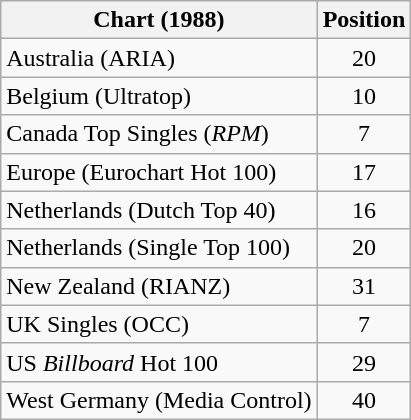<table class="wikitable sortable">
<tr>
<th>Chart (1988)</th>
<th>Position</th>
</tr>
<tr>
<td>Australia (ARIA)</td>
<td style="text-align:center;">20</td>
</tr>
<tr>
<td>Belgium (Ultratop)</td>
<td style="text-align:center;">10</td>
</tr>
<tr>
<td>Canada Top Singles (<em>RPM</em>)</td>
<td style="text-align:center;">7</td>
</tr>
<tr>
<td>Europe (Eurochart Hot 100)</td>
<td style="text-align:center;">17</td>
</tr>
<tr>
<td>Netherlands (Dutch Top 40)</td>
<td style="text-align:center;">16</td>
</tr>
<tr>
<td>Netherlands (Single Top 100)</td>
<td style="text-align:center;">20</td>
</tr>
<tr>
<td>New Zealand (RIANZ)</td>
<td style="text-align:center;">31</td>
</tr>
<tr>
<td>UK Singles (OCC)</td>
<td style="text-align:center;">7</td>
</tr>
<tr>
<td>US <em>Billboard</em> Hot 100</td>
<td style="text-align:center;">29</td>
</tr>
<tr>
<td>West Germany (Media Control)</td>
<td style="text-align:center;">40</td>
</tr>
</table>
